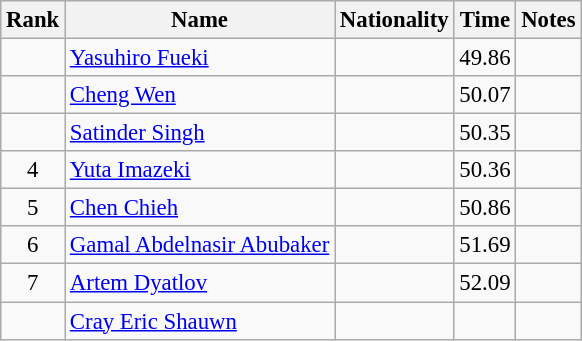<table class="wikitable sortable" style="text-align:center;font-size:95%">
<tr>
<th>Rank</th>
<th>Name</th>
<th>Nationality</th>
<th>Time</th>
<th>Notes</th>
</tr>
<tr>
<td></td>
<td align=left><a href='#'>Yasuhiro Fueki</a></td>
<td align=left></td>
<td>49.86</td>
<td></td>
</tr>
<tr>
<td></td>
<td align=left><a href='#'>Cheng Wen</a></td>
<td align=left></td>
<td>50.07</td>
<td></td>
</tr>
<tr>
<td></td>
<td align=left><a href='#'>Satinder Singh</a></td>
<td align=left></td>
<td>50.35</td>
<td></td>
</tr>
<tr>
<td>4</td>
<td align=left><a href='#'>Yuta Imazeki</a></td>
<td align=left></td>
<td>50.36</td>
<td></td>
</tr>
<tr>
<td>5</td>
<td align=left><a href='#'>Chen Chieh</a></td>
<td align=left></td>
<td>50.86</td>
<td></td>
</tr>
<tr>
<td>6</td>
<td align=left><a href='#'>Gamal Abdelnasir Abubaker</a></td>
<td align=left></td>
<td>51.69</td>
<td></td>
</tr>
<tr>
<td>7</td>
<td align=left><a href='#'>Artem Dyatlov</a></td>
<td align=left></td>
<td>52.09</td>
<td></td>
</tr>
<tr>
<td></td>
<td align=left><a href='#'>Cray Eric Shauwn</a></td>
<td align=left></td>
<td></td>
<td></td>
</tr>
</table>
